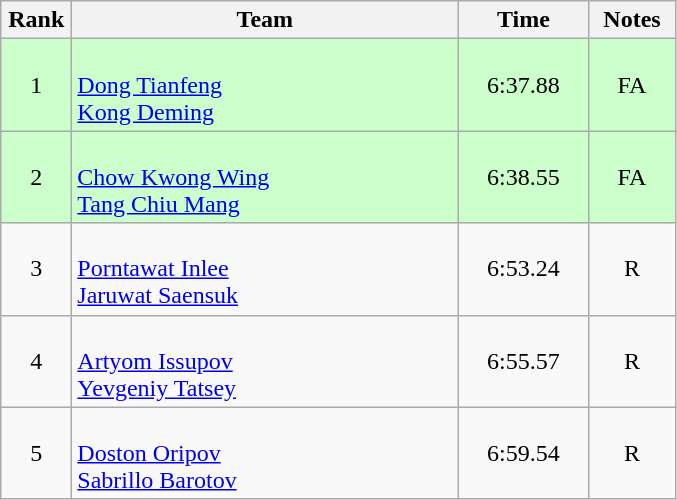<table class=wikitable style="text-align:center">
<tr>
<th width=40>Rank</th>
<th width=250>Team</th>
<th width=80>Time</th>
<th width=50>Notes</th>
</tr>
<tr bgcolor="ccffcc">
<td>1</td>
<td align=left><br><a href='#'>Dong Tianfeng</a><br><a href='#'>Kong Deming</a></td>
<td>6:37.88</td>
<td>FA</td>
</tr>
<tr bgcolor="ccffcc">
<td>2</td>
<td align=left><br><a href='#'>Chow Kwong Wing</a><br><a href='#'>Tang Chiu Mang</a></td>
<td>6:38.55</td>
<td>FA</td>
</tr>
<tr>
<td>3</td>
<td align=left><br><a href='#'>Porntawat Inlee</a><br><a href='#'>Jaruwat Saensuk</a></td>
<td>6:53.24</td>
<td>R</td>
</tr>
<tr>
<td>4</td>
<td align=left><br><a href='#'>Artyom Issupov</a><br><a href='#'>Yevgeniy Tatsey</a></td>
<td>6:55.57</td>
<td>R</td>
</tr>
<tr>
<td>5</td>
<td align=left><br><a href='#'>Doston Oripov</a><br><a href='#'>Sabrillo Barotov</a></td>
<td>6:59.54</td>
<td>R</td>
</tr>
</table>
